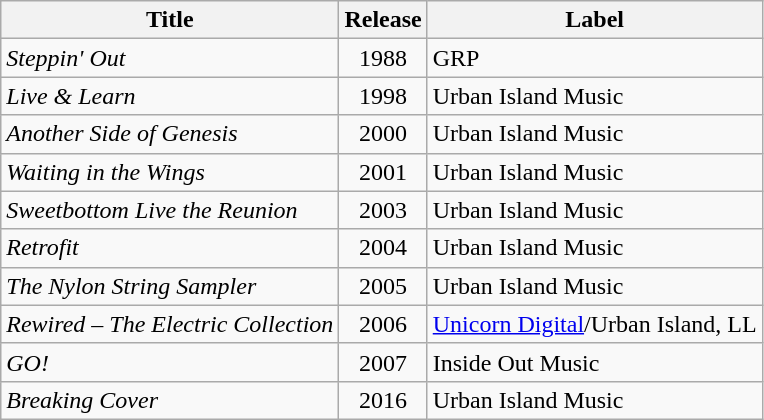<table class="wikitable">
<tr>
<th>Title</th>
<th>Release</th>
<th>Label</th>
</tr>
<tr align=center>
<td align=left><em>Steppin' Out</em></td>
<td>1988</td>
<td align=left>GRP</td>
</tr>
<tr style="text-align:center;">
<td align=left><em>Live & Learn</em></td>
<td>1998</td>
<td align=left>Urban Island Music</td>
</tr>
<tr style="text-align:center;">
<td align=left><em>Another Side of Genesis</em></td>
<td>2000</td>
<td align=left>Urban Island Music</td>
</tr>
<tr align=center>
<td align=left><em>Waiting in the Wings</em></td>
<td>2001</td>
<td align=left>Urban Island Music</td>
</tr>
<tr align=center>
<td align=left><em>Sweetbottom Live the Reunion</em></td>
<td>2003</td>
<td align=left>Urban Island Music</td>
</tr>
<tr align=center>
<td align=left><em>Retrofit</em></td>
<td>2004</td>
<td align=left>Urban Island Music</td>
</tr>
<tr align=center>
<td align=left><em>The Nylon String Sampler</em></td>
<td>2005</td>
<td align=left>Urban Island Music</td>
</tr>
<tr align=center>
<td align=left><em>Rewired – The Electric Collection</em></td>
<td>2006</td>
<td align=left><a href='#'>Unicorn Digital</a>/Urban Island, LL</td>
</tr>
<tr align=center>
<td align=left><em>GO!</em></td>
<td>2007</td>
<td align=left>Inside Out Music</td>
</tr>
<tr align=center>
<td align=left><em>Breaking Cover</em></td>
<td>2016</td>
<td align=left>Urban Island Music</td>
</tr>
</table>
